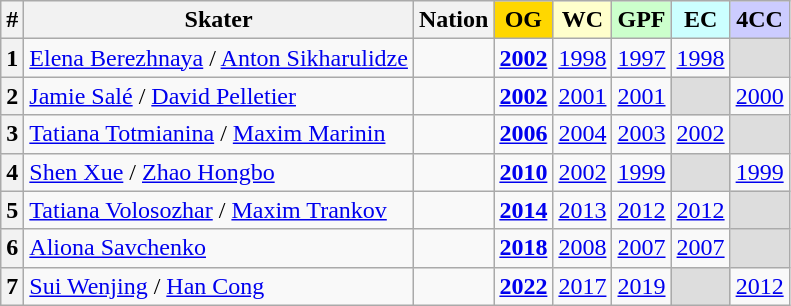<table class="wikitable sortable" style="text-align: center;">
<tr>
<th>#</th>
<th>Skater</th>
<th>Nation</th>
<th style="background-color: gold;">OG</th>
<th style="background-color: #ffc;">WC</th>
<th style="background-color: #cfc;">GPF</th>
<th style="background-color: #cff;">EC</th>
<th style="background-color: #ccf;">4CC</th>
</tr>
<tr>
<th>1</th>
<td style="text-align: left;"><a href='#'>Elena Berezhnaya</a> / <a href='#'>Anton Sikharulidze</a></td>
<td></td>
<td><strong><a href='#'>2002</a></strong></td>
<td><a href='#'>1998</a></td>
<td><a href='#'>1997</a></td>
<td><a href='#'>1998</a></td>
<td style="background-color: #ddd;"></td>
</tr>
<tr>
<th>2</th>
<td style="text-align: left;"><a href='#'>Jamie Salé</a> / <a href='#'>David Pelletier</a></td>
<td></td>
<td><strong><a href='#'>2002</a></strong></td>
<td><a href='#'>2001</a></td>
<td><a href='#'>2001</a></td>
<td style="background-color: #ddd;"></td>
<td><a href='#'>2000</a></td>
</tr>
<tr>
<th>3</th>
<td style="text-align: left;"><a href='#'>Tatiana Totmianina</a> / <a href='#'>Maxim Marinin</a></td>
<td></td>
<td><strong><a href='#'>2006</a></strong></td>
<td><a href='#'>2004</a></td>
<td><a href='#'>2003</a></td>
<td><a href='#'>2002</a></td>
<td style="background-color: #ddd;"></td>
</tr>
<tr>
<th>4</th>
<td style="text-align: left;"><a href='#'>Shen Xue</a> / <a href='#'>Zhao Hongbo</a></td>
<td></td>
<td><strong><a href='#'>2010</a></strong></td>
<td><a href='#'>2002</a></td>
<td><a href='#'>1999</a></td>
<td style="background-color: #ddd;"></td>
<td><a href='#'>1999</a></td>
</tr>
<tr>
<th>5</th>
<td style="text-align: left;"><a href='#'>Tatiana Volosozhar</a> / <a href='#'>Maxim Trankov</a></td>
<td></td>
<td><strong><a href='#'>2014</a></strong></td>
<td><a href='#'>2013</a></td>
<td><a href='#'>2012</a></td>
<td><a href='#'>2012</a></td>
<td style="background-color: #ddd;"></td>
</tr>
<tr>
<th>6</th>
<td style="text-align: left;"><a href='#'>Aliona Savchenko</a> </td>
<td></td>
<td><strong><a href='#'>2018</a></strong></td>
<td><a href='#'>2008</a></td>
<td><a href='#'>2007</a></td>
<td><a href='#'>2007</a></td>
<td style="background-color: #ddd;"></td>
</tr>
<tr>
<th>7</th>
<td style="text-align: left;"><a href='#'>Sui Wenjing</a> / <a href='#'>Han Cong</a></td>
<td></td>
<td><strong><a href='#'>2022</a></strong></td>
<td><a href='#'>2017</a></td>
<td><a href='#'>2019</a></td>
<td style="background-color: #ddd;"></td>
<td><a href='#'>2012</a></td>
</tr>
</table>
